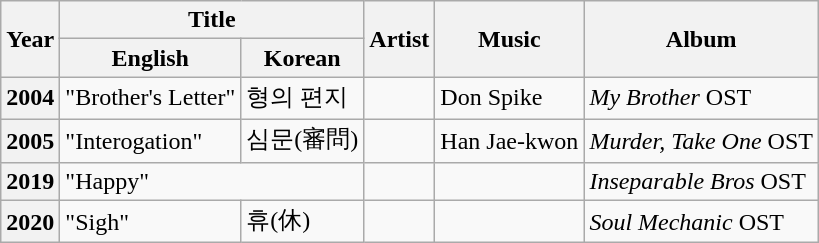<table class="wikitable sortable plainrowheaders">
<tr>
<th rowspan="2" scope="col">Year</th>
<th colspan="2" scope="col">Title</th>
<th rowspan="2" scope="col">Artist</th>
<th rowspan="2" scope="col">Music</th>
<th rowspan="2" scope="col">Album</th>
</tr>
<tr>
<th>English</th>
<th>Korean</th>
</tr>
<tr>
<th scope="row">2004</th>
<td>"Brother's Letter"</td>
<td>형의 편지</td>
<td></td>
<td>Don Spike</td>
<td><em>My Brother</em> OST</td>
</tr>
<tr>
<th scope="row">2005</th>
<td>"Interogation"</td>
<td>심문(審問)</td>
<td></td>
<td>Han Jae-kwon</td>
<td><em>Murder, Take One</em> OST</td>
</tr>
<tr>
<th scope="row">2019</th>
<td colspan="2">"Happy"</td>
<td></td>
<td></td>
<td><em>Inseparable Bros</em> OST</td>
</tr>
<tr>
<th scope="row">2020</th>
<td>"Sigh"</td>
<td>휴(休)</td>
<td></td>
<td></td>
<td><em>Soul Mechanic</em> OST</td>
</tr>
</table>
